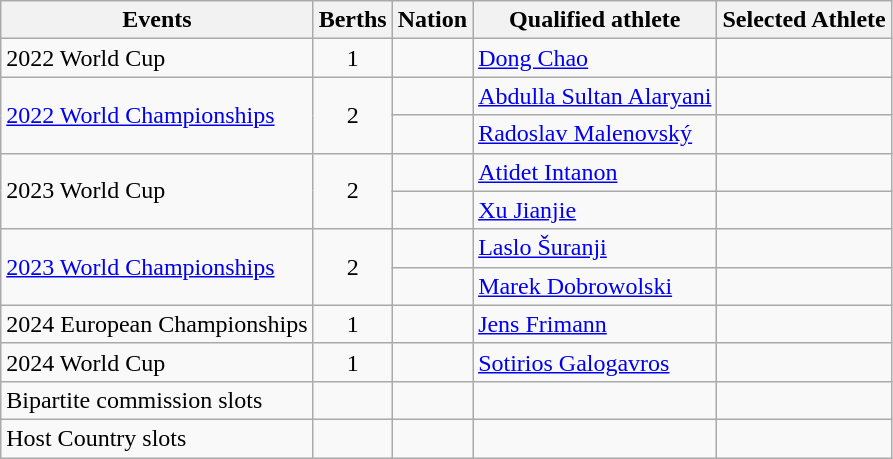<table class="wikitable">
<tr>
<th>Events</th>
<th>Berths</th>
<th>Nation</th>
<th>Qualified athlete</th>
<th>Selected Athlete</th>
</tr>
<tr>
<td>2022 World Cup</td>
<td align=center>1</td>
<td></td>
<td><a href='#'>Dong Chao</a></td>
<td></td>
</tr>
<tr>
<td rowspan="2"><a href='#'>2022 World Championships</a></td>
<td rowspan="2" align=center>2</td>
<td></td>
<td><a href='#'>Abdulla Sultan Alaryani</a></td>
<td></td>
</tr>
<tr>
<td></td>
<td><a href='#'>Radoslav Malenovský</a></td>
<td></td>
</tr>
<tr>
<td rowspan="2">2023 World Cup</td>
<td rowspan="2" align=center>2</td>
<td></td>
<td><a href='#'>Atidet Intanon</a></td>
<td></td>
</tr>
<tr>
<td></td>
<td><a href='#'>Xu Jianjie</a></td>
<td></td>
</tr>
<tr>
<td rowspan="2"><a href='#'>2023 World Championships</a></td>
<td rowspan="2" align=center>2</td>
<td></td>
<td><a href='#'>Laslo Šuranji</a></td>
<td></td>
</tr>
<tr>
<td></td>
<td><a href='#'>Marek Dobrowolski</a></td>
<td></td>
</tr>
<tr>
<td>2024 European Championships</td>
<td align=center>1</td>
<td></td>
<td><a href='#'>Jens Frimann</a></td>
<td></td>
</tr>
<tr>
<td>2024 World Cup</td>
<td align=center>1</td>
<td></td>
<td><a href='#'>Sotirios Galogavros</a></td>
<td></td>
</tr>
<tr>
<td>Bipartite commission slots</td>
<td></td>
<td></td>
<td></td>
<td></td>
</tr>
<tr>
<td>Host Country slots</td>
<td></td>
<td></td>
<td></td>
<td></td>
</tr>
</table>
